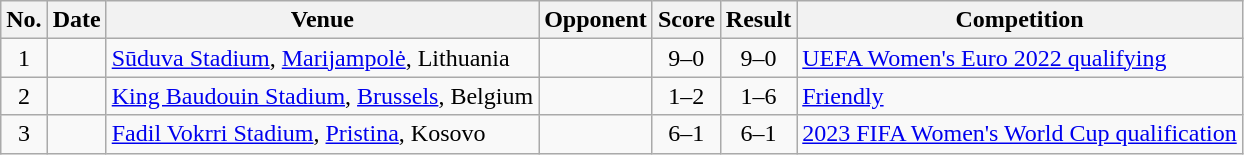<table class="wikitable sortable">
<tr>
<th scope="col">No.</th>
<th scope="col">Date</th>
<th scope="col">Venue</th>
<th scope="col">Opponent</th>
<th scope="col">Score</th>
<th scope="col">Result</th>
<th scope="col">Competition</th>
</tr>
<tr>
<td align="center">1</td>
<td></td>
<td><a href='#'>Sūduva Stadium</a>, <a href='#'>Marijampolė</a>, Lithuania</td>
<td></td>
<td align="center">9–0</td>
<td align="center">9–0</td>
<td><a href='#'>UEFA Women's Euro 2022 qualifying</a></td>
</tr>
<tr>
<td align="center">2</td>
<td></td>
<td><a href='#'>King Baudouin Stadium</a>, <a href='#'>Brussels</a>, Belgium</td>
<td></td>
<td align="center">1–2</td>
<td align="center">1–6</td>
<td><a href='#'>Friendly</a></td>
</tr>
<tr>
<td align="center">3</td>
<td></td>
<td><a href='#'>Fadil Vokrri Stadium</a>, <a href='#'>Pristina</a>, Kosovo</td>
<td></td>
<td align="center">6–1</td>
<td align="center">6–1</td>
<td><a href='#'>2023 FIFA Women's World Cup qualification</a></td>
</tr>
</table>
